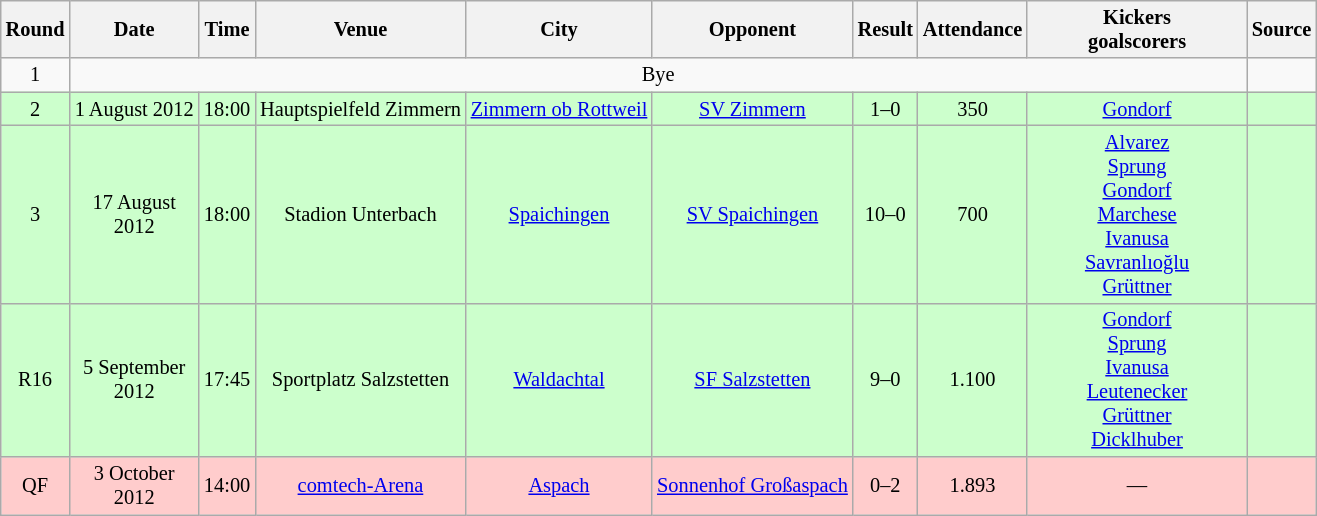<table class="wikitable" Style="text-align: center;font-size:85%">
<tr>
<th>Round</th>
<th style="width:80px">Date</th>
<th>Time</th>
<th>Venue</th>
<th>City</th>
<th>Opponent</th>
<th>Result</th>
<th>Attendance</th>
<th style="width:140px">Kickers<br>goalscorers</th>
<th>Source</th>
</tr>
<tr>
<td>1</td>
<td colspan="8">Bye</td>
<td></td>
</tr>
<tr style="background:#cfc;">
<td>2</td>
<td>1 August 2012</td>
<td>18:00</td>
<td>Hauptspielfeld Zimmern</td>
<td><a href='#'>Zimmern ob Rottweil</a></td>
<td><a href='#'>SV Zimmern</a></td>
<td>1–0</td>
<td>350</td>
<td><a href='#'>Gondorf</a> </td>
<td></td>
</tr>
<tr style="background:#cfc;">
<td>3</td>
<td>17 August 2012</td>
<td>18:00</td>
<td>Stadion Unterbach</td>
<td><a href='#'>Spaichingen</a></td>
<td><a href='#'>SV Spaichingen</a></td>
<td>10–0</td>
<td>700</td>
<td><a href='#'>Alvarez</a>  <br> <a href='#'>Sprung</a>  <br> <a href='#'>Gondorf</a>  <br> <a href='#'>Marchese</a>  <br><a href='#'>Ivanusa</a>  <br> <a href='#'>Savranlıoğlu</a>  <br> <a href='#'>Grüttner</a> </td>
<td></td>
</tr>
<tr style="background:#cfc;">
<td>R16</td>
<td>5 September 2012</td>
<td>17:45</td>
<td>Sportplatz Salzstetten</td>
<td><a href='#'>Waldachtal</a></td>
<td><a href='#'>SF Salzstetten</a></td>
<td>9–0</td>
<td>1.100</td>
<td><a href='#'>Gondorf</a>  <br> <a href='#'>Sprung</a>  <br> <a href='#'>Ivanusa</a>  <br> <a href='#'>Leutenecker</a>  <br> <a href='#'>Grüttner</a>  <br> <a href='#'>Dicklhuber</a> </td>
<td></td>
</tr>
<tr style="background:#fcc;">
<td>QF</td>
<td>3 October 2012</td>
<td>14:00</td>
<td><a href='#'>comtech-Arena</a></td>
<td><a href='#'>Aspach</a></td>
<td><a href='#'>Sonnenhof Großaspach</a></td>
<td>0–2</td>
<td>1.893</td>
<td>—</td>
<td></td>
</tr>
</table>
